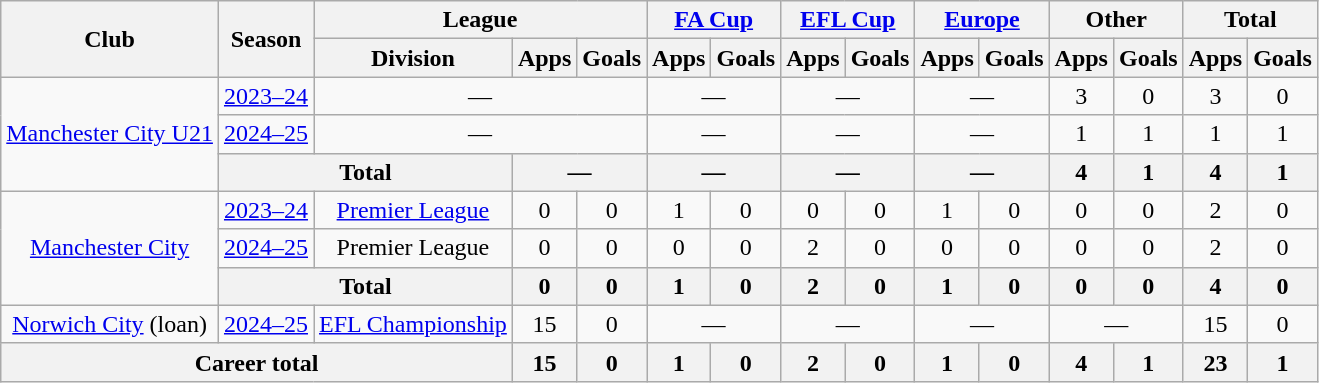<table class=wikitable style="text-align:center">
<tr>
<th rowspan="2">Club</th>
<th rowspan="2">Season</th>
<th colspan="3">League</th>
<th colspan="2"><a href='#'>FA Cup</a></th>
<th colspan="2"><a href='#'>EFL Cup</a></th>
<th colspan="2"><a href='#'>Europe</a></th>
<th colspan="2">Other</th>
<th colspan="2">Total</th>
</tr>
<tr>
<th>Division</th>
<th>Apps</th>
<th>Goals</th>
<th>Apps</th>
<th>Goals</th>
<th>Apps</th>
<th>Goals</th>
<th>Apps</th>
<th>Goals</th>
<th>Apps</th>
<th>Goals</th>
<th>Apps</th>
<th>Goals</th>
</tr>
<tr>
<td rowspan="3"><a href='#'>Manchester City U21</a></td>
<td><a href='#'>2023–24</a></td>
<td colspan="3">—</td>
<td colspan="2">—</td>
<td colspan="2">—</td>
<td colspan="2">—</td>
<td>3</td>
<td>0</td>
<td>3</td>
<td>0</td>
</tr>
<tr>
<td><a href='#'>2024–25</a></td>
<td colspan="3">—</td>
<td colspan="2">—</td>
<td colspan="2">—</td>
<td colspan="2">—</td>
<td>1</td>
<td>1</td>
<td>1</td>
<td>1</td>
</tr>
<tr>
<th colspan="2">Total</th>
<th colspan="2">—</th>
<th colspan="2">—</th>
<th colspan="2">—</th>
<th colspan="2">—</th>
<th>4</th>
<th>1</th>
<th>4</th>
<th>1</th>
</tr>
<tr>
<td rowspan="3"><a href='#'>Manchester City</a></td>
<td><a href='#'>2023–24</a></td>
<td><a href='#'>Premier League</a></td>
<td>0</td>
<td>0</td>
<td>1</td>
<td>0</td>
<td>0</td>
<td>0</td>
<td>1</td>
<td>0</td>
<td>0</td>
<td>0</td>
<td>2</td>
<td>0</td>
</tr>
<tr>
<td><a href='#'>2024–25</a></td>
<td>Premier League</td>
<td>0</td>
<td>0</td>
<td>0</td>
<td>0</td>
<td>2</td>
<td>0</td>
<td>0</td>
<td>0</td>
<td>0</td>
<td>0</td>
<td>2</td>
<td>0</td>
</tr>
<tr>
<th colspan=2>Total</th>
<th>0</th>
<th>0</th>
<th>1</th>
<th>0</th>
<th>2</th>
<th>0</th>
<th>1</th>
<th>0</th>
<th>0</th>
<th>0</th>
<th>4</th>
<th>0</th>
</tr>
<tr>
<td><a href='#'>Norwich City</a> (loan)</td>
<td><a href='#'>2024–25</a></td>
<td><a href='#'>EFL Championship</a></td>
<td>15</td>
<td>0</td>
<td colspan="2">—</td>
<td colspan="2">—</td>
<td colspan="2">—</td>
<td colspan="2">—</td>
<td>15</td>
<td>0</td>
</tr>
<tr>
<th colspan=3>Career total</th>
<th>15</th>
<th>0</th>
<th>1</th>
<th>0</th>
<th>2</th>
<th>0</th>
<th>1</th>
<th>0</th>
<th>4</th>
<th>1</th>
<th>23</th>
<th>1</th>
</tr>
</table>
